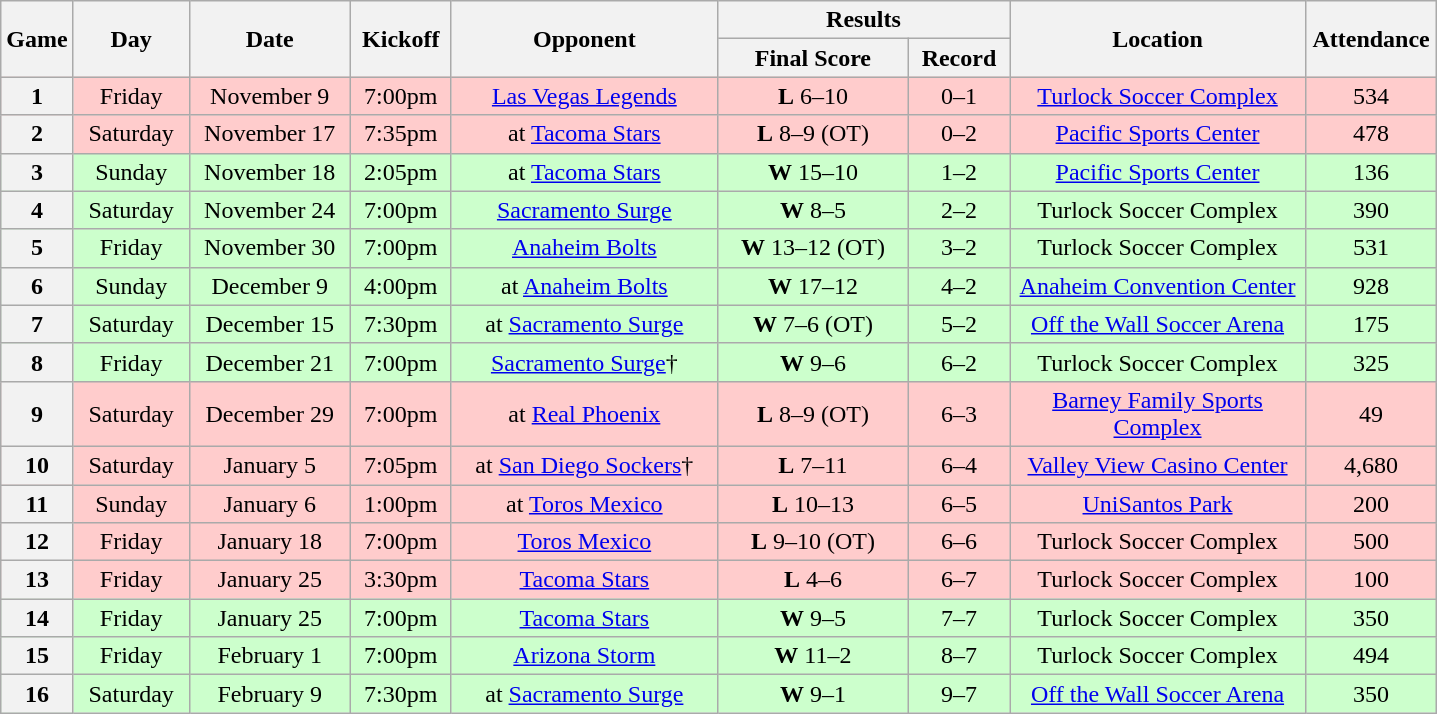<table class="wikitable">
<tr>
<th rowspan="2" width="40">Game</th>
<th rowspan="2" width="70">Day</th>
<th rowspan="2" width="100">Date</th>
<th rowspan="2" width="60">Kickoff</th>
<th rowspan="2" width="170">Opponent</th>
<th colspan="2" width="180">Results</th>
<th rowspan="2" width="190">Location</th>
<th rowspan="2" width="80">Attendance</th>
</tr>
<tr>
<th width="120">Final Score</th>
<th width="60">Record</th>
</tr>
<tr align="center" bgcolor="#FFCCCC">
<th>1</th>
<td>Friday</td>
<td>November 9</td>
<td>7:00pm</td>
<td><a href='#'>Las Vegas Legends</a></td>
<td><strong>L</strong> 6–10</td>
<td>0–1</td>
<td><a href='#'>Turlock Soccer Complex</a></td>
<td>534</td>
</tr>
<tr align="center" bgcolor="#FFCCCC">
<th>2</th>
<td>Saturday</td>
<td>November 17</td>
<td>7:35pm</td>
<td>at <a href='#'>Tacoma Stars</a></td>
<td><strong>L</strong> 8–9 (OT)</td>
<td>0–2</td>
<td><a href='#'>Pacific Sports Center</a></td>
<td>478</td>
</tr>
<tr align="center" bgcolor="#CCFFCC">
<th>3</th>
<td>Sunday</td>
<td>November 18</td>
<td>2:05pm</td>
<td>at <a href='#'>Tacoma Stars</a></td>
<td><strong>W</strong> 15–10</td>
<td>1–2</td>
<td><a href='#'>Pacific Sports Center</a></td>
<td>136</td>
</tr>
<tr align="center" bgcolor="#CCFFCC">
<th>4</th>
<td>Saturday</td>
<td>November 24</td>
<td>7:00pm</td>
<td><a href='#'>Sacramento Surge</a></td>
<td><strong>W</strong> 8–5</td>
<td>2–2</td>
<td>Turlock Soccer Complex</td>
<td>390</td>
</tr>
<tr align="center" bgcolor="#CCFFCC">
<th>5</th>
<td>Friday</td>
<td>November 30</td>
<td>7:00pm</td>
<td><a href='#'>Anaheim Bolts</a></td>
<td><strong>W</strong> 13–12 (OT)</td>
<td>3–2</td>
<td>Turlock Soccer Complex</td>
<td>531</td>
</tr>
<tr align="center" bgcolor="#CCFFCC">
<th>6</th>
<td>Sunday</td>
<td>December 9</td>
<td>4:00pm</td>
<td>at <a href='#'>Anaheim Bolts</a></td>
<td><strong>W</strong> 17–12</td>
<td>4–2</td>
<td><a href='#'>Anaheim Convention Center</a></td>
<td>928</td>
</tr>
<tr align="center" bgcolor="#CCFFCC">
<th>7</th>
<td>Saturday</td>
<td>December 15</td>
<td>7:30pm</td>
<td>at <a href='#'>Sacramento Surge</a></td>
<td><strong>W</strong> 7–6 (OT)</td>
<td>5–2</td>
<td><a href='#'>Off the Wall Soccer Arena</a></td>
<td>175</td>
</tr>
<tr align="center" bgcolor="#CCFFCC">
<th>8</th>
<td>Friday</td>
<td>December 21</td>
<td>7:00pm</td>
<td><a href='#'>Sacramento Surge</a>†</td>
<td><strong>W</strong> 9–6</td>
<td>6–2</td>
<td>Turlock Soccer Complex</td>
<td>325</td>
</tr>
<tr align="center" bgcolor="#FFCCCC">
<th>9</th>
<td>Saturday</td>
<td>December 29</td>
<td>7:00pm</td>
<td>at <a href='#'>Real Phoenix</a></td>
<td><strong>L</strong> 8–9 (OT)</td>
<td>6–3</td>
<td><a href='#'>Barney Family Sports Complex</a></td>
<td>49</td>
</tr>
<tr align="center" bgcolor="#FFCCCC">
<th>10</th>
<td>Saturday</td>
<td>January 5</td>
<td>7:05pm</td>
<td>at <a href='#'>San Diego Sockers</a>†</td>
<td><strong>L</strong> 7–11</td>
<td>6–4</td>
<td><a href='#'>Valley View Casino Center</a></td>
<td>4,680</td>
</tr>
<tr align="center" bgcolor="#FFCCCC">
<th>11</th>
<td>Sunday</td>
<td>January 6</td>
<td>1:00pm</td>
<td>at <a href='#'>Toros Mexico</a></td>
<td><strong>L</strong> 10–13</td>
<td>6–5</td>
<td><a href='#'>UniSantos Park</a></td>
<td>200</td>
</tr>
<tr align="center" bgcolor="#FFCCCC">
<th>12</th>
<td>Friday</td>
<td>January 18</td>
<td>7:00pm</td>
<td><a href='#'>Toros Mexico</a></td>
<td><strong>L</strong> 9–10 (OT)</td>
<td>6–6</td>
<td>Turlock Soccer Complex</td>
<td>500</td>
</tr>
<tr align="center" bgcolor="#FFCCCC">
<th>13</th>
<td>Friday</td>
<td>January 25</td>
<td>3:30pm</td>
<td><a href='#'>Tacoma Stars</a></td>
<td><strong>L</strong> 4–6</td>
<td>6–7</td>
<td>Turlock Soccer Complex</td>
<td>100</td>
</tr>
<tr align="center" bgcolor="#CCFFCC">
<th>14</th>
<td>Friday</td>
<td>January 25</td>
<td>7:00pm</td>
<td><a href='#'>Tacoma Stars</a></td>
<td><strong>W</strong> 9–5</td>
<td>7–7</td>
<td>Turlock Soccer Complex</td>
<td>350</td>
</tr>
<tr align="center" bgcolor="#CCFFCC">
<th>15</th>
<td>Friday</td>
<td>February 1</td>
<td>7:00pm</td>
<td><a href='#'>Arizona Storm</a></td>
<td><strong>W</strong> 11–2</td>
<td>8–7</td>
<td>Turlock Soccer Complex</td>
<td>494</td>
</tr>
<tr align="center" bgcolor="#CCFFCC">
<th>16</th>
<td>Saturday</td>
<td>February 9</td>
<td>7:30pm</td>
<td>at <a href='#'>Sacramento Surge</a></td>
<td><strong>W</strong> 9–1</td>
<td>9–7</td>
<td><a href='#'>Off the Wall Soccer Arena</a></td>
<td>350</td>
</tr>
</table>
